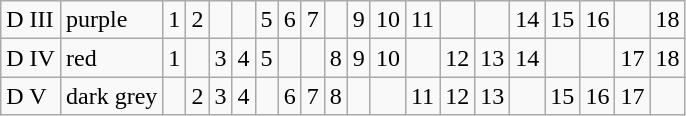<table border="1" class="wikitable">
<tr>
<td>D III</td>
<td>purple</td>
<td>1</td>
<td>2</td>
<td></td>
<td></td>
<td>5</td>
<td>6</td>
<td>7</td>
<td></td>
<td>9</td>
<td>10</td>
<td>11</td>
<td></td>
<td></td>
<td>14</td>
<td>15</td>
<td>16</td>
<td></td>
<td>18</td>
</tr>
<tr>
<td>D IV</td>
<td>red</td>
<td>1</td>
<td></td>
<td>3</td>
<td>4</td>
<td>5</td>
<td></td>
<td></td>
<td>8</td>
<td>9</td>
<td>10</td>
<td></td>
<td>12</td>
<td>13</td>
<td>14</td>
<td></td>
<td></td>
<td>17</td>
<td>18</td>
</tr>
<tr>
<td>D V</td>
<td>dark grey</td>
<td></td>
<td>2</td>
<td>3</td>
<td>4</td>
<td></td>
<td>6</td>
<td>7</td>
<td>8</td>
<td></td>
<td></td>
<td>11</td>
<td>12</td>
<td>13</td>
<td></td>
<td>15</td>
<td>16</td>
<td>17</td>
<td></td>
</tr>
</table>
